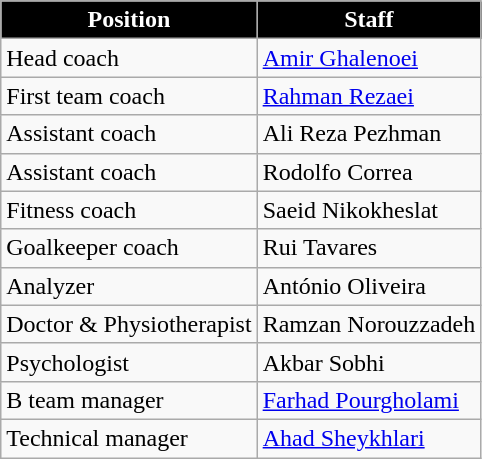<table class="wikitable">
<tr>
<th style="color:#ffffff; background:#000000;">Position</th>
<th style="color:#ffffff; background:#000000;">Staff</th>
</tr>
<tr>
<td>Head coach</td>
<td><a href='#'>Amir Ghalenoei</a></td>
</tr>
<tr>
<td>First team coach</td>
<td><a href='#'>Rahman Rezaei</a></td>
</tr>
<tr>
<td>Assistant coach</td>
<td>Ali Reza Pezhman</td>
</tr>
<tr>
<td>Assistant coach</td>
<td>Rodolfo Correa</td>
</tr>
<tr>
<td>Fitness coach</td>
<td>Saeid Nikokheslat</td>
</tr>
<tr>
<td>Goalkeeper coach</td>
<td>Rui Tavares</td>
</tr>
<tr>
<td>Analyzer</td>
<td>António Oliveira</td>
</tr>
<tr>
<td>Doctor & Physiotherapist</td>
<td>Ramzan Norouzzadeh</td>
</tr>
<tr>
<td>Psychologist</td>
<td>Akbar Sobhi</td>
</tr>
<tr>
<td>B team manager</td>
<td><a href='#'>Farhad Pourgholami</a></td>
</tr>
<tr>
<td>Technical manager</td>
<td><a href='#'>Ahad Sheykhlari</a></td>
</tr>
</table>
